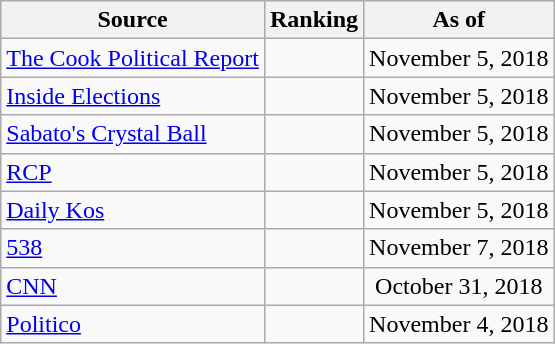<table class="wikitable" style="text-align:center">
<tr>
<th>Source</th>
<th>Ranking</th>
<th>As of</th>
</tr>
<tr>
<td align=left><a href='#'>The Cook Political Report</a></td>
<td></td>
<td>November 5, 2018</td>
</tr>
<tr>
<td align=left><a href='#'>Inside Elections</a></td>
<td></td>
<td>November 5, 2018</td>
</tr>
<tr>
<td align=left><a href='#'>Sabato's Crystal Ball</a></td>
<td></td>
<td>November 5, 2018</td>
</tr>
<tr>
<td align="left"><a href='#'>RCP</a></td>
<td></td>
<td>November 5, 2018</td>
</tr>
<tr>
<td align="left"><a href='#'>Daily Kos</a></td>
<td></td>
<td>November 5, 2018</td>
</tr>
<tr>
<td align="left"><a href='#'>538</a></td>
<td></td>
<td>November 7, 2018</td>
</tr>
<tr>
<td align="left"><a href='#'>CNN</a></td>
<td></td>
<td>October 31, 2018</td>
</tr>
<tr>
<td align="left"><a href='#'>Politico</a></td>
<td></td>
<td>November 4, 2018</td>
</tr>
</table>
